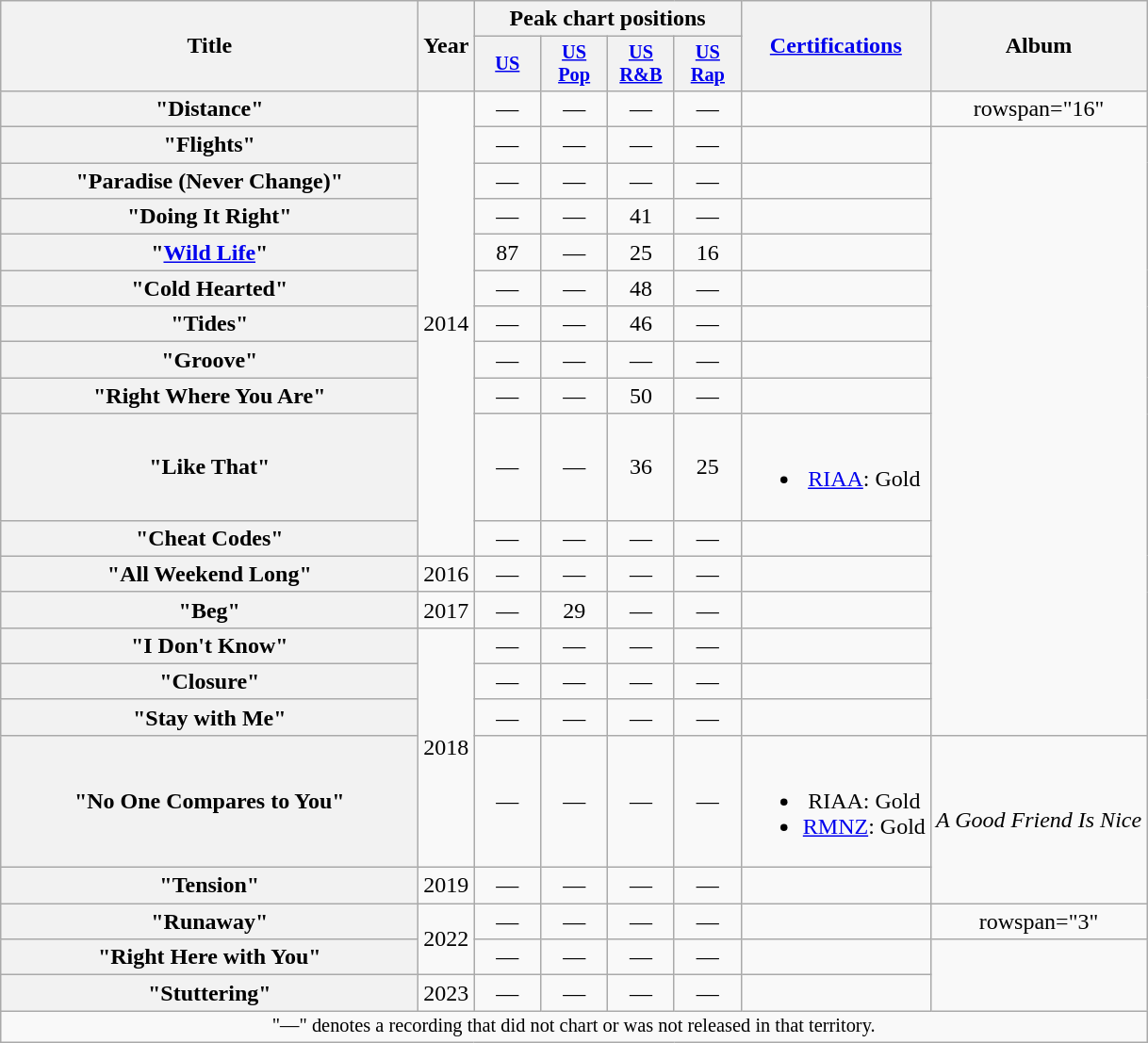<table class="wikitable plainrowheaders" style="text-align:center;">
<tr>
<th scope="col" rowspan="2" style="width:18em;">Title</th>
<th scope="col" rowspan="2" style="width:1em;">Year</th>
<th scope="col" colspan="4">Peak chart positions</th>
<th scope="col" rowspan="2"><a href='#'>Certifications</a></th>
<th scope="col" rowspan="2">Album</th>
</tr>
<tr>
<th scope="col" style="width:3em;font-size:85%;"><a href='#'>US</a><br></th>
<th scope="col" style="width:3em;font-size:85%;"><a href='#'>US Pop</a><br></th>
<th scope="col" style="width:3em;font-size:85%;"><a href='#'>US R&B</a><br></th>
<th scope="col" style="width:3em;font-size:85%;"><a href='#'>US Rap</a><br></th>
</tr>
<tr>
<th scope="row">"Distance"</th>
<td rowspan="11">2014</td>
<td>—</td>
<td>—</td>
<td>—</td>
<td>—</td>
<td></td>
<td>rowspan="16" </td>
</tr>
<tr>
<th scope="row">"Flights"</th>
<td>—</td>
<td>—</td>
<td>—</td>
<td>—</td>
<td></td>
</tr>
<tr>
<th scope="row">"Paradise (Never Change)"</th>
<td>—</td>
<td>—</td>
<td>—</td>
<td>—</td>
<td></td>
</tr>
<tr>
<th scope="row">"Doing It Right"</th>
<td>—</td>
<td>—</td>
<td>41</td>
<td>—</td>
<td></td>
</tr>
<tr>
<th scope="row">"<a href='#'>Wild Life</a>"</th>
<td>87</td>
<td>—</td>
<td>25</td>
<td>16</td>
<td></td>
</tr>
<tr>
<th scope="row">"Cold Hearted"</th>
<td>—</td>
<td>—</td>
<td>48</td>
<td>—</td>
<td></td>
</tr>
<tr>
<th scope="row">"Tides"</th>
<td>—</td>
<td>—</td>
<td>46</td>
<td>—</td>
<td></td>
</tr>
<tr>
<th scope="row">"Groove"</th>
<td>—</td>
<td>—</td>
<td>—</td>
<td>—</td>
<td></td>
</tr>
<tr>
<th scope="row">"Right Where You Are"</th>
<td>—</td>
<td>—</td>
<td>50</td>
<td>—</td>
<td></td>
</tr>
<tr>
<th scope="row">"Like That"<br></th>
<td>—</td>
<td>—</td>
<td>36</td>
<td>25</td>
<td><br><ul><li><a href='#'>RIAA</a>: Gold</li></ul></td>
</tr>
<tr>
<th scope="row">"Cheat Codes"<br></th>
<td>—</td>
<td>—</td>
<td>—</td>
<td>—</td>
<td></td>
</tr>
<tr>
<th scope="row">"All Weekend Long"</th>
<td>2016</td>
<td>—</td>
<td>—</td>
<td>—</td>
<td>—</td>
<td></td>
</tr>
<tr>
<th scope="row">"Beg"</th>
<td>2017</td>
<td>—</td>
<td>29</td>
<td>—</td>
<td>—</td>
<td></td>
</tr>
<tr>
<th scope="row">"I Don't Know"</th>
<td rowspan="4">2018</td>
<td>—</td>
<td>—</td>
<td>—</td>
<td>—</td>
<td></td>
</tr>
<tr>
<th scope="row">"Closure"</th>
<td>—</td>
<td>—</td>
<td>—</td>
<td>—</td>
<td></td>
</tr>
<tr>
<th scope="row">"Stay with Me"</th>
<td>—</td>
<td>—</td>
<td>—</td>
<td>—</td>
<td></td>
</tr>
<tr>
<th scope="row">"No One Compares to You"</th>
<td>—</td>
<td>—</td>
<td>—</td>
<td>—</td>
<td><br><ul><li>RIAA: Gold</li><li><a href='#'>RMNZ</a>: Gold</li></ul></td>
<td rowspan="2"><em>A Good Friend Is Nice</em></td>
</tr>
<tr>
<th scope="row">"Tension"</th>
<td>2019</td>
<td>—</td>
<td>—</td>
<td>—</td>
<td>—</td>
<td></td>
</tr>
<tr>
<th scope="row">"Runaway"</th>
<td rowspan="2">2022</td>
<td>—</td>
<td>—</td>
<td>—</td>
<td>—</td>
<td></td>
<td>rowspan="3" </td>
</tr>
<tr>
<th scope="row">"Right Here with You"</th>
<td>—</td>
<td>—</td>
<td>—</td>
<td>—</td>
<td></td>
</tr>
<tr>
<th scope="row">"Stuttering"</th>
<td>2023</td>
<td>—</td>
<td>—</td>
<td>—</td>
<td>—</td>
<td></td>
</tr>
<tr>
<td colspan="8" style="font-size:85%">"—" denotes a recording that did not chart or was not released in that territory.</td>
</tr>
</table>
